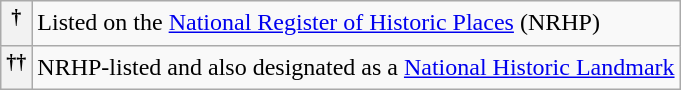<table class="wikitable">
<tr>
<th><sup>†</sup></th>
<td>Listed on the <a href='#'>National Register of Historic Places</a> (NRHP)</td>
</tr>
<tr>
<th><sup>††</sup></th>
<td>NRHP-listed and also designated as a <a href='#'>National Historic Landmark</a></td>
</tr>
</table>
